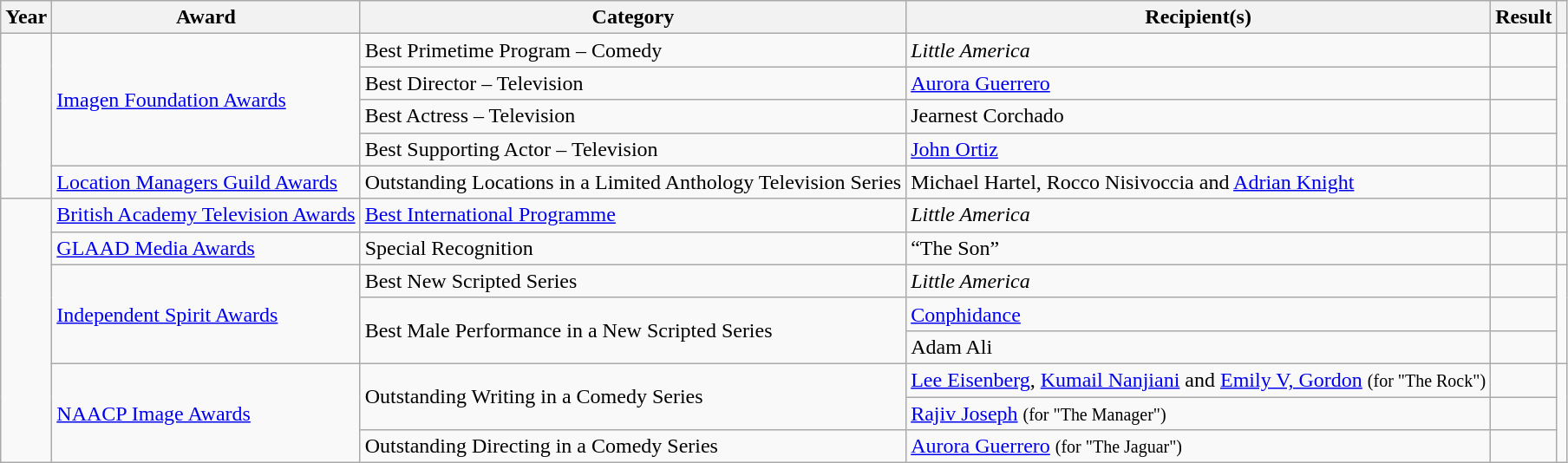<table class="wikitable sortable">
<tr>
<th>Year</th>
<th>Award</th>
<th>Category</th>
<th>Recipient(s)</th>
<th>Result</th>
<th></th>
</tr>
<tr>
<td rowspan="5"></td>
<td rowspan="4"><a href='#'>Imagen Foundation Awards</a></td>
<td>Best Primetime Program – Comedy</td>
<td><em>Little America</em></td>
<td></td>
<td rowspan="4" align="center"></td>
</tr>
<tr>
<td>Best Director – Television</td>
<td><a href='#'>Aurora Guerrero</a></td>
<td></td>
</tr>
<tr>
<td>Best Actress – Television</td>
<td>Jearnest Corchado</td>
<td></td>
</tr>
<tr>
<td>Best Supporting Actor – Television</td>
<td><a href='#'>John Ortiz</a></td>
<td></td>
</tr>
<tr>
<td><a href='#'>Location Managers Guild Awards</a></td>
<td>Outstanding Locations in a Limited Anthology Television Series</td>
<td>Michael Hartel, Rocco Nisivoccia and <a href='#'>Adrian Knight</a></td>
<td></td>
<td align="center"></td>
</tr>
<tr>
<td rowspan="8"></td>
<td><a href='#'>British Academy Television Awards</a></td>
<td><a href='#'>Best International Programme</a></td>
<td><em>Little America</em></td>
<td></td>
<td align="center"></td>
</tr>
<tr>
<td><a href='#'>GLAAD Media Awards</a></td>
<td>Special Recognition</td>
<td>“The Son”</td>
<td></td>
<td align="center"></td>
</tr>
<tr>
<td rowspan="3"><a href='#'>Independent Spirit Awards</a></td>
<td>Best New Scripted Series</td>
<td><em>Little America</em></td>
<td></td>
<td rowspan="3" align="center"></td>
</tr>
<tr>
<td rowspan="2">Best Male Performance in a New Scripted Series</td>
<td><a href='#'>Conphidance</a></td>
<td></td>
</tr>
<tr>
<td>Adam Ali</td>
<td></td>
</tr>
<tr>
<td rowspan="3"><a href='#'>NAACP Image Awards</a></td>
<td rowspan="2">Outstanding Writing in a Comedy Series</td>
<td><a href='#'>Lee Eisenberg</a>, <a href='#'>Kumail Nanjiani</a> and <a href='#'>Emily V, Gordon</a> <small>(for "The Rock")</small></td>
<td></td>
<td rowspan="3" align="center"></td>
</tr>
<tr>
<td><a href='#'>Rajiv Joseph</a> <small>(for "The Manager")</small></td>
<td></td>
</tr>
<tr>
<td>Outstanding Directing in a Comedy Series</td>
<td><a href='#'>Aurora Guerrero</a> <small>(for "The Jaguar")</small></td>
<td></td>
</tr>
</table>
